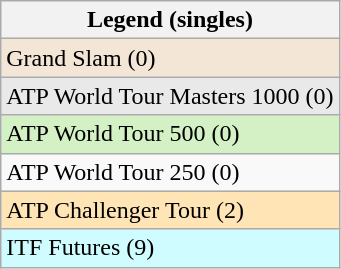<table class="wikitable">
<tr>
<th>Legend (singles)</th>
</tr>
<tr style="background:#f3e6d7;">
<td>Grand Slam (0)</td>
</tr>
<tr style="background:#e9e9e9;">
<td>ATP World Tour Masters 1000 (0)</td>
</tr>
<tr style="background:#d4f1c5;">
<td>ATP World Tour 500 (0)</td>
</tr>
<tr>
<td>ATP World Tour 250 (0)</td>
</tr>
<tr bgcolor="moccasin">
<td>ATP Challenger Tour (2)</td>
</tr>
<tr bgcolor="CFFCFF">
<td>ITF Futures (9)</td>
</tr>
</table>
